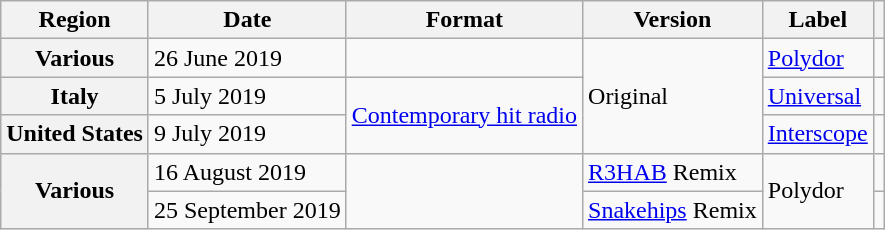<table class="wikitable plainrowheaders">
<tr>
<th scope="col">Region</th>
<th scope="col">Date</th>
<th scope="col">Format</th>
<th scope="col">Version</th>
<th scope="col">Label</th>
<th scope="col"></th>
</tr>
<tr>
<th scope="row">Various</th>
<td>26 June 2019</td>
<td></td>
<td rowspan="3">Original</td>
<td><a href='#'>Polydor</a></td>
<td style="text-align:center;"></td>
</tr>
<tr>
<th scope="row">Italy</th>
<td>5 July 2019</td>
<td rowspan="2"><a href='#'>Contemporary hit radio</a></td>
<td><a href='#'>Universal</a></td>
<td style="text-align:center;"></td>
</tr>
<tr>
<th scope="row">United States</th>
<td>9 July 2019</td>
<td><a href='#'>Interscope</a></td>
<td style="text-align:center;"></td>
</tr>
<tr>
<th scope="row" rowspan="2">Various</th>
<td>16 August 2019</td>
<td rowspan="2"></td>
<td><a href='#'>R3HAB</a> Remix</td>
<td rowspan="2">Polydor</td>
<td style="text-align:center;"></td>
</tr>
<tr>
<td>25 September 2019</td>
<td><a href='#'>Snakehips</a> Remix</td>
<td style="text-align:center;"></td>
</tr>
</table>
